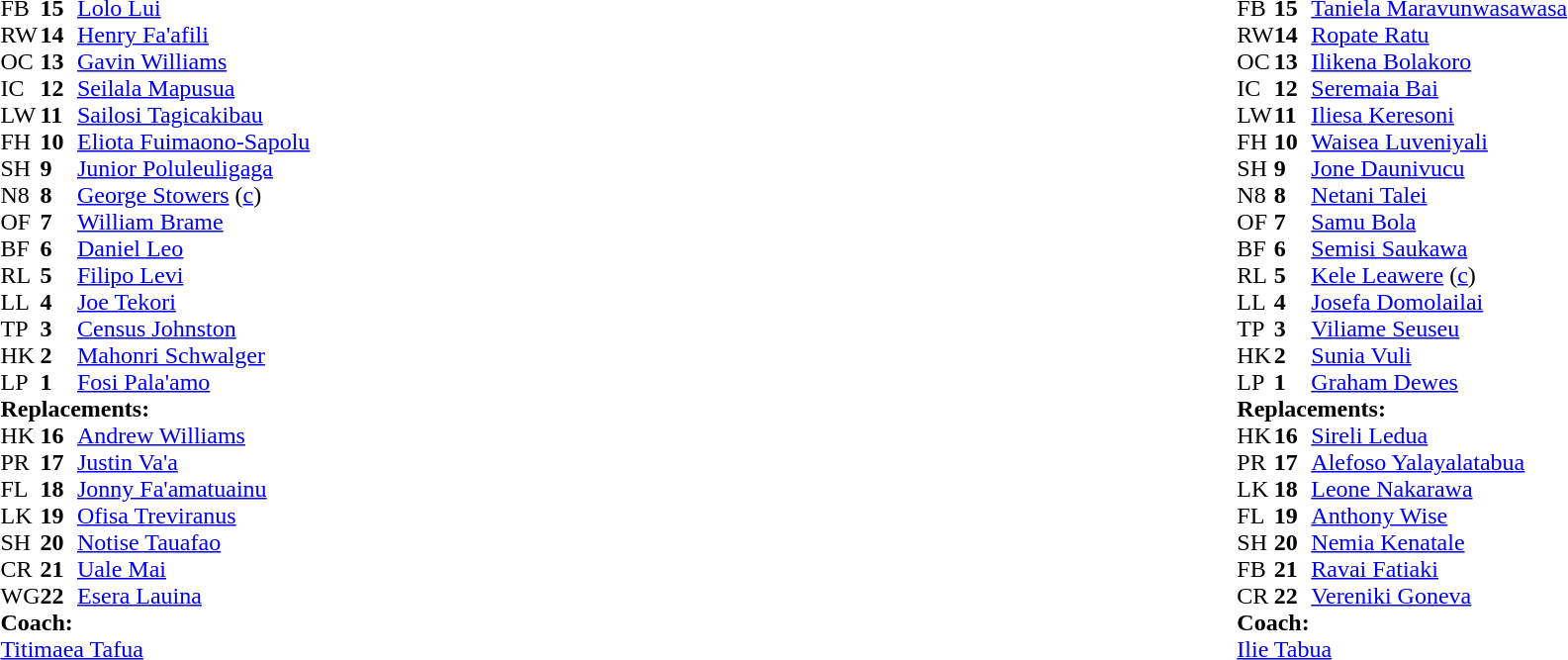<table style="width:100%;">
<tr>
<td style="vertical-align:top; width:50%;"><br><table style="font-size: 100%" cellspacing="0" cellpadding="0">
<tr>
<th width="25"></th>
<th width="25"></th>
</tr>
<tr>
<td>FB</td>
<td><strong>15</strong></td>
<td><a href='#'>Lolo Lui</a></td>
</tr>
<tr>
<td>RW</td>
<td><strong>14</strong></td>
<td><a href='#'>Henry Fa'afili</a></td>
</tr>
<tr>
<td>OC</td>
<td><strong>13</strong></td>
<td><a href='#'>Gavin Williams</a></td>
</tr>
<tr>
<td>IC</td>
<td><strong>12</strong></td>
<td><a href='#'>Seilala Mapusua</a></td>
</tr>
<tr>
<td>LW</td>
<td><strong>11</strong></td>
<td><a href='#'>Sailosi Tagicakibau</a></td>
</tr>
<tr>
<td>FH</td>
<td><strong>10</strong></td>
<td><a href='#'>Eliota Fuimaono-Sapolu</a></td>
</tr>
<tr>
<td>SH</td>
<td><strong>9</strong></td>
<td><a href='#'>Junior Poluleuligaga</a></td>
</tr>
<tr>
<td>N8</td>
<td><strong>8</strong></td>
<td><a href='#'>George Stowers</a> (<a href='#'>c</a>)</td>
</tr>
<tr>
<td>OF</td>
<td><strong>7</strong></td>
<td><a href='#'>William Brame</a></td>
</tr>
<tr>
<td>BF</td>
<td><strong>6</strong></td>
<td><a href='#'>Daniel Leo</a></td>
</tr>
<tr>
<td>RL</td>
<td><strong>5</strong></td>
<td><a href='#'>Filipo Levi</a></td>
</tr>
<tr>
<td>LL</td>
<td><strong>4</strong></td>
<td><a href='#'>Joe Tekori</a></td>
</tr>
<tr>
<td>TP</td>
<td><strong>3</strong></td>
<td><a href='#'>Census Johnston</a></td>
</tr>
<tr>
<td>HK</td>
<td><strong>2</strong></td>
<td><a href='#'>Mahonri Schwalger</a></td>
<td></td>
</tr>
<tr>
<td>LP</td>
<td><strong>1</strong></td>
<td><a href='#'>Fosi Pala'amo</a></td>
</tr>
<tr>
<td colspan=3><strong>Replacements:</strong></td>
</tr>
<tr>
<td>HK</td>
<td><strong>16</strong></td>
<td><a href='#'>Andrew Williams</a></td>
<td></td>
</tr>
<tr>
<td>PR</td>
<td><strong>17</strong></td>
<td><a href='#'>Justin Va'a</a></td>
<td></td>
</tr>
<tr>
<td>FL</td>
<td><strong>18</strong></td>
<td><a href='#'>Jonny Fa'amatuainu</a></td>
<td></td>
</tr>
<tr>
<td>LK</td>
<td><strong>19</strong></td>
<td><a href='#'>Ofisa Treviranus</a></td>
<td></td>
</tr>
<tr>
<td>SH</td>
<td><strong>20</strong></td>
<td><a href='#'>Notise Tauafao</a></td>
<td></td>
</tr>
<tr>
<td>CR</td>
<td><strong>21</strong></td>
<td><a href='#'>Uale Mai</a></td>
<td></td>
</tr>
<tr>
<td>WG</td>
<td><strong>22</strong></td>
<td><a href='#'>Esera Lauina</a></td>
<td></td>
</tr>
<tr>
<td colspan=3><strong>Coach:</strong></td>
</tr>
<tr>
<td colspan="4"> <a href='#'>Titimaea Tafua</a></td>
</tr>
</table>
</td>
<td style="vertical-align:top; width:50%;"><br><table cellspacing="0" cellpadding="0" style="font-size:100%; margin:auto;">
<tr>
<th width="25"></th>
<th width="25"></th>
</tr>
<tr>
<td>FB</td>
<td><strong>15</strong></td>
<td><a href='#'>Taniela Maravunwasawasa</a></td>
</tr>
<tr>
<td>RW</td>
<td><strong>14</strong></td>
<td><a href='#'>Ropate Ratu</a></td>
</tr>
<tr>
<td>OC</td>
<td><strong>13</strong></td>
<td><a href='#'>Ilikena Bolakoro</a></td>
</tr>
<tr>
<td>IC</td>
<td><strong>12</strong></td>
<td><a href='#'>Seremaia Bai</a></td>
</tr>
<tr>
<td>LW</td>
<td><strong>11</strong></td>
<td><a href='#'>Iliesa Keresoni</a></td>
</tr>
<tr>
<td>FH</td>
<td><strong>10</strong></td>
<td><a href='#'>Waisea Luveniyali</a></td>
</tr>
<tr>
<td>SH</td>
<td><strong>9</strong></td>
<td><a href='#'>Jone Daunivucu</a></td>
</tr>
<tr>
<td>N8</td>
<td><strong>8</strong></td>
<td><a href='#'>Netani Talei</a></td>
</tr>
<tr>
<td>OF</td>
<td><strong>7</strong></td>
<td><a href='#'>Samu Bola</a></td>
</tr>
<tr>
<td>BF</td>
<td><strong>6</strong></td>
<td><a href='#'>Semisi Saukawa</a></td>
<td></td>
</tr>
<tr>
<td>RL</td>
<td><strong>5</strong></td>
<td><a href='#'>Kele Leawere</a> (<a href='#'>c</a>)</td>
</tr>
<tr>
<td>LL</td>
<td><strong>4</strong></td>
<td><a href='#'>Josefa Domolailai</a></td>
</tr>
<tr>
<td>TP</td>
<td><strong>3</strong></td>
<td><a href='#'>Viliame Seuseu</a></td>
</tr>
<tr>
<td>HK</td>
<td><strong>2</strong></td>
<td><a href='#'>Sunia Vuli</a></td>
<td></td>
</tr>
<tr>
<td>LP</td>
<td><strong>1</strong></td>
<td><a href='#'>Graham Dewes</a></td>
</tr>
<tr>
<td colspan=3><strong>Replacements:</strong></td>
</tr>
<tr>
<td>HK</td>
<td><strong>16</strong></td>
<td><a href='#'>Sireli Ledua</a></td>
<td></td>
</tr>
<tr>
<td>PR</td>
<td><strong>17</strong></td>
<td><a href='#'>Alefoso Yalayalatabua</a></td>
<td></td>
</tr>
<tr>
<td>LK</td>
<td><strong>18</strong></td>
<td><a href='#'>Leone Nakarawa</a></td>
</tr>
<tr>
<td>FL</td>
<td><strong>19</strong></td>
<td><a href='#'>Anthony Wise</a></td>
</tr>
<tr>
<td>SH</td>
<td><strong>20</strong></td>
<td><a href='#'>Nemia Kenatale</a></td>
<td></td>
</tr>
<tr>
<td>FB</td>
<td><strong>21</strong></td>
<td><a href='#'>Ravai Fatiaki</a></td>
</tr>
<tr>
<td>CR</td>
<td><strong>22</strong></td>
<td><a href='#'>Vereniki Goneva</a></td>
<td></td>
</tr>
<tr>
<td colspan=3><strong>Coach:</strong></td>
</tr>
<tr>
<td colspan="4"> <a href='#'>Ilie Tabua</a></td>
</tr>
</table>
</td>
</tr>
</table>
